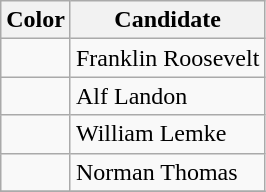<table class="wikitable floatright">
<tr>
<th>Color</th>
<th>Candidate</th>
</tr>
<tr>
<td></td>
<td>Franklin Roosevelt</td>
</tr>
<tr>
<td></td>
<td>Alf Landon</td>
</tr>
<tr>
<td></td>
<td>William Lemke</td>
</tr>
<tr>
<td></td>
<td>Norman Thomas</td>
</tr>
<tr>
</tr>
</table>
